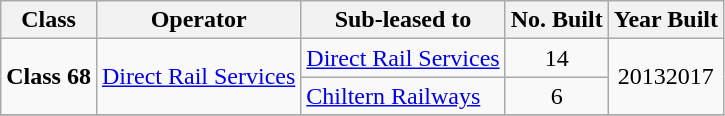<table class="wikitable">
<tr>
<th>Class</th>
<th>Operator</th>
<th>Sub-leased to</th>
<th>No. Built</th>
<th>Year Built</th>
</tr>
<tr>
<td rowspan="2"><strong>Class 68</strong></td>
<td rowspan="2"><a href='#'>Direct Rail Services</a></td>
<td><a href='#'>Direct Rail Services</a></td>
<td align=center>14</td>
<td rowspan="2" align="center">20132017</td>
</tr>
<tr>
<td><a href='#'>Chiltern Railways</a></td>
<td align=center>6</td>
</tr>
<tr>
</tr>
</table>
